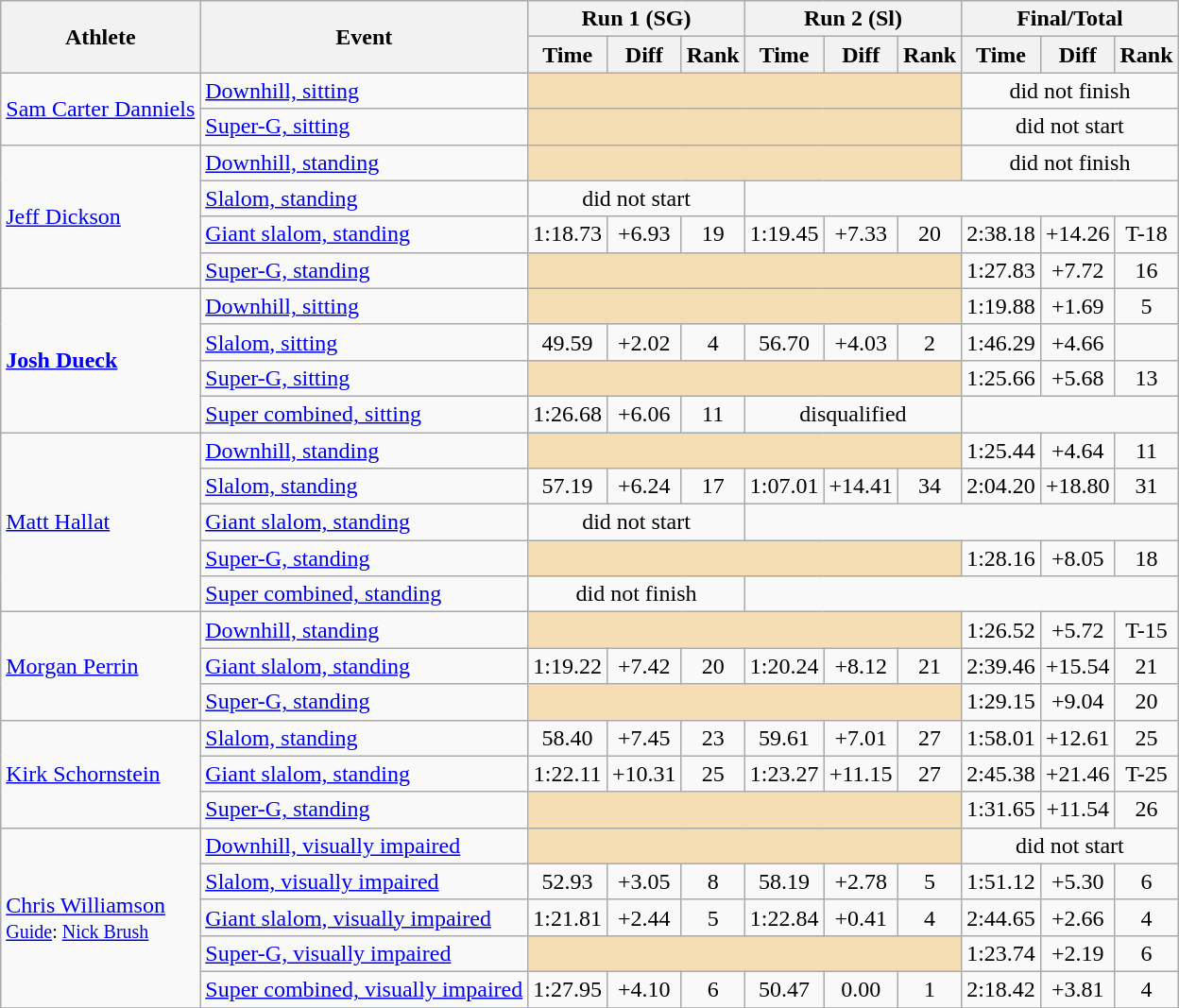<table class="wikitable" style="font-size:100%">
<tr>
<th rowspan="2">Athlete</th>
<th rowspan="2">Event</th>
<th colspan="3">Run 1 (SG)</th>
<th colspan="3">Run 2 (Sl)</th>
<th colspan="3">Final/Total</th>
</tr>
<tr>
<th>Time</th>
<th>Diff</th>
<th>Rank</th>
<th>Time</th>
<th>Diff</th>
<th>Rank</th>
<th>Time</th>
<th>Diff</th>
<th>Rank</th>
</tr>
<tr>
<td rowspan=2><a href='#'>Sam Carter Danniels</a></td>
<td><a href='#'>Downhill, sitting</a></td>
<td colspan="6" bgcolor="wheat"></td>
<td colspan="3" align="center">did not finish</td>
</tr>
<tr>
<td><a href='#'>Super-G, sitting</a></td>
<td colspan="6" bgcolor="wheat"></td>
<td colspan="3" align="center">did not start</td>
</tr>
<tr>
<td rowspan=4><a href='#'>Jeff Dickson</a></td>
<td><a href='#'>Downhill, standing</a></td>
<td colspan="6" bgcolor="wheat"></td>
<td colspan="3" align="center">did not finish</td>
</tr>
<tr>
<td><a href='#'>Slalom, standing</a></td>
<td colspan="3" align="center">did not start</td>
<td colspan="6" align="center"></td>
</tr>
<tr>
<td><a href='#'>Giant slalom, standing</a></td>
<td align="center">1:18.73</td>
<td align="center">+6.93</td>
<td align="center">19</td>
<td align="center">1:19.45</td>
<td align="center">+7.33</td>
<td align="center">20</td>
<td align="center">2:38.18</td>
<td align="center">+14.26</td>
<td align="center">T-18</td>
</tr>
<tr>
<td><a href='#'>Super-G, standing</a></td>
<td colspan="6" bgcolor="wheat"></td>
<td align="center">1:27.83</td>
<td align="center">+7.72</td>
<td align="center">16</td>
</tr>
<tr>
<td rowspan=4><strong><a href='#'>Josh Dueck</a></strong></td>
<td><a href='#'>Downhill, sitting</a></td>
<td colspan="6" bgcolor="wheat"></td>
<td align="center">1:19.88</td>
<td align="center">+1.69</td>
<td align="center">5</td>
</tr>
<tr>
<td><a href='#'>Slalom, sitting</a></td>
<td align="center">49.59</td>
<td align="center">+2.02</td>
<td align="center">4</td>
<td align="center">56.70</td>
<td align="center">+4.03</td>
<td align="center">2</td>
<td align="center">1:46.29</td>
<td align="center">+4.66</td>
<td align="center"></td>
</tr>
<tr>
<td><a href='#'>Super-G, sitting</a></td>
<td colspan="6" bgcolor="wheat"></td>
<td align="center">1:25.66</td>
<td align="center">+5.68</td>
<td align="center">13</td>
</tr>
<tr>
<td><a href='#'>Super combined, sitting</a></td>
<td align="center">1:26.68</td>
<td align="center">+6.06</td>
<td align="center">11</td>
<td colspan="3" align="center">disqualified</td>
<td colspan="3" align="center"></td>
</tr>
<tr>
<td rowspan=5><a href='#'>Matt Hallat</a></td>
<td><a href='#'>Downhill, standing</a></td>
<td colspan="6" bgcolor="wheat"></td>
<td align="center">1:25.44</td>
<td align="center">+4.64</td>
<td align="center">11</td>
</tr>
<tr>
<td><a href='#'>Slalom, standing</a></td>
<td align="center">57.19</td>
<td align="center">+6.24</td>
<td align="center">17</td>
<td align="center">1:07.01</td>
<td align="center">+14.41</td>
<td align="center">34</td>
<td align="center">2:04.20</td>
<td align="center">+18.80</td>
<td align="center">31</td>
</tr>
<tr>
<td><a href='#'>Giant slalom, standing</a></td>
<td colspan="3" align="center">did not start</td>
<td colspan="6" align="center"></td>
</tr>
<tr>
<td><a href='#'>Super-G, standing</a></td>
<td colspan="6" bgcolor="wheat"></td>
<td align="center">1:28.16</td>
<td align="center">+8.05</td>
<td align="center">18</td>
</tr>
<tr>
<td><a href='#'>Super combined, standing</a></td>
<td colspan="3" align="center">did not finish</td>
<td colspan="6" align="center"></td>
</tr>
<tr>
<td rowspan=3><a href='#'>Morgan Perrin</a></td>
<td><a href='#'>Downhill, standing</a></td>
<td colspan="6" bgcolor="wheat"></td>
<td align="center">1:26.52</td>
<td align="center">+5.72</td>
<td align="center">T-15</td>
</tr>
<tr>
<td><a href='#'>Giant slalom, standing</a></td>
<td align="center">1:19.22</td>
<td align="center">+7.42</td>
<td align="center">20</td>
<td align="center">1:20.24</td>
<td align="center">+8.12</td>
<td align="center">21</td>
<td align="center">2:39.46</td>
<td align="center">+15.54</td>
<td align="center">21</td>
</tr>
<tr>
<td><a href='#'>Super-G, standing</a></td>
<td colspan="6" bgcolor="wheat"></td>
<td align="center">1:29.15</td>
<td align="center">+9.04</td>
<td align="center">20</td>
</tr>
<tr>
<td rowspan=3><a href='#'>Kirk Schornstein</a></td>
<td><a href='#'>Slalom, standing</a></td>
<td align="center">58.40</td>
<td align="center">+7.45</td>
<td align="center">23</td>
<td align="center">59.61</td>
<td align="center">+7.01</td>
<td align="center">27</td>
<td align="center">1:58.01</td>
<td align="center">+12.61</td>
<td align="center">25</td>
</tr>
<tr>
<td><a href='#'>Giant slalom, standing</a></td>
<td align="center">1:22.11</td>
<td align="center">+10.31</td>
<td align="center">25</td>
<td align="center">1:23.27</td>
<td align="center">+11.15</td>
<td align="center">27</td>
<td align="center">2:45.38</td>
<td align="center">+21.46</td>
<td align="center">T-25</td>
</tr>
<tr>
<td><a href='#'>Super-G, standing</a></td>
<td colspan="6" bgcolor="wheat"></td>
<td align="center">1:31.65</td>
<td align="center">+11.54</td>
<td align="center">26</td>
</tr>
<tr>
<td rowspan=5><a href='#'>Chris Williamson</a><br><small><a href='#'>Guide</a>: <a href='#'>Nick Brush</a></small></td>
<td><a href='#'>Downhill, visually impaired</a></td>
<td colspan="6" bgcolor="wheat"></td>
<td colspan="3" align="center">did not start</td>
</tr>
<tr>
<td><a href='#'>Slalom, visually impaired</a></td>
<td align="center">52.93</td>
<td align="center">+3.05</td>
<td align="center">8</td>
<td align="center">58.19</td>
<td align="center">+2.78</td>
<td align="center">5</td>
<td align="center">1:51.12</td>
<td align="center">+5.30</td>
<td align="center">6</td>
</tr>
<tr>
<td><a href='#'>Giant slalom, visually impaired</a></td>
<td align="center">1:21.81</td>
<td align="center">+2.44</td>
<td align="center">5</td>
<td align="center">1:22.84</td>
<td align="center">+0.41</td>
<td align="center">4</td>
<td align="center">2:44.65</td>
<td align="center">+2.66</td>
<td align="center">4</td>
</tr>
<tr>
<td><a href='#'>Super-G, visually impaired</a></td>
<td colspan="6" bgcolor="wheat"></td>
<td align="center">1:23.74</td>
<td align="center">+2.19</td>
<td align="center">6</td>
</tr>
<tr>
<td><a href='#'>Super combined, visually impaired</a></td>
<td align="center">1:27.95</td>
<td align="center">+4.10</td>
<td align="center">6</td>
<td align="center">50.47</td>
<td align="center">0.00</td>
<td align="center">1</td>
<td align="center">2:18.42</td>
<td align="center">+3.81</td>
<td align="center">4</td>
</tr>
<tr>
</tr>
</table>
